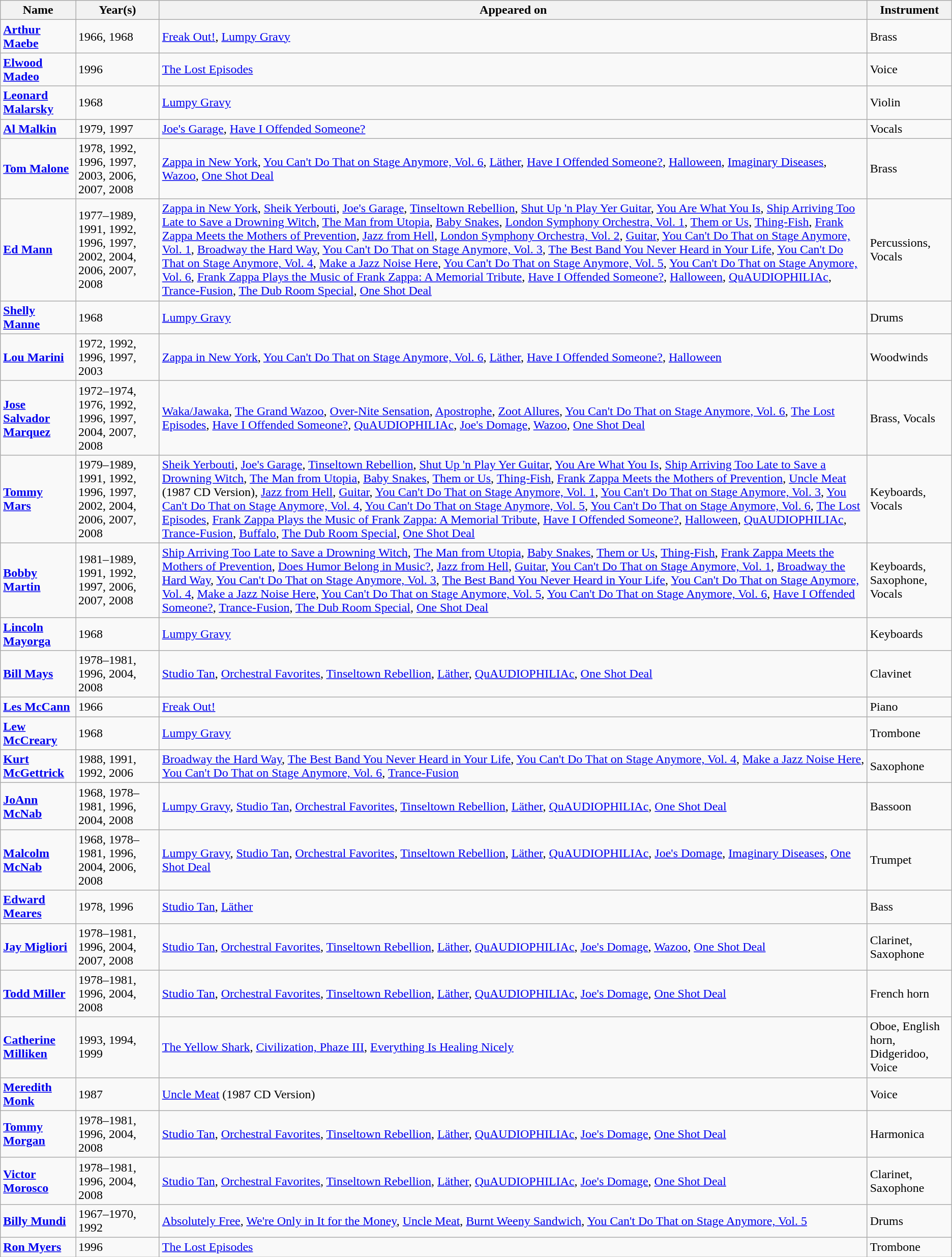<table class="wikitable">
<tr>
<th>Name</th>
<th>Year(s)</th>
<th>Appeared on</th>
<th>Instrument</th>
</tr>
<tr>
<td><strong><a href='#'>Arthur Maebe</a></strong></td>
<td>1966, 1968</td>
<td><a href='#'>Freak Out!</a>, <a href='#'>Lumpy Gravy</a></td>
<td>Brass</td>
</tr>
<tr>
<td><strong><a href='#'>Elwood Madeo</a></strong></td>
<td>1996</td>
<td><a href='#'>The Lost Episodes</a></td>
<td>Voice</td>
</tr>
<tr>
<td><strong><a href='#'>Leonard Malarsky</a></strong></td>
<td>1968</td>
<td><a href='#'>Lumpy Gravy</a></td>
<td>Violin</td>
</tr>
<tr>
<td><strong><a href='#'>Al Malkin</a></strong></td>
<td>1979, 1997</td>
<td><a href='#'>Joe's Garage</a>, <a href='#'>Have I Offended Someone?</a></td>
<td>Vocals</td>
</tr>
<tr>
<td><strong><a href='#'>Tom Malone</a></strong></td>
<td>1978, 1992, 1996, 1997, 2003, 2006, 2007, 2008</td>
<td><a href='#'>Zappa in New York</a>, <a href='#'>You Can't Do That on Stage Anymore, Vol. 6</a>, <a href='#'>Läther</a>, <a href='#'>Have I Offended Someone?</a>, <a href='#'>Halloween</a>, <a href='#'>Imaginary Diseases</a>, <a href='#'>Wazoo</a>, <a href='#'>One Shot Deal</a></td>
<td>Brass</td>
</tr>
<tr>
<td><strong><a href='#'>Ed Mann</a></strong></td>
<td>1977–1989, 1991, 1992, 1996, 1997, 2002, 2004, 2006, 2007, 2008</td>
<td><a href='#'>Zappa in New York</a>, <a href='#'>Sheik Yerbouti</a>, <a href='#'>Joe's Garage</a>, <a href='#'>Tinseltown Rebellion</a>, <a href='#'>Shut Up 'n Play Yer Guitar</a>, <a href='#'>You Are What You Is</a>, <a href='#'>Ship Arriving Too Late to Save a Drowning Witch</a>, <a href='#'>The Man from Utopia</a>, <a href='#'>Baby Snakes</a>, <a href='#'>London Symphony Orchestra, Vol. 1</a>, <a href='#'>Them or Us</a>, <a href='#'>Thing-Fish</a>, <a href='#'>Frank Zappa Meets the Mothers of Prevention</a>, <a href='#'>Jazz from Hell</a>, <a href='#'>London Symphony Orchestra, Vol. 2</a>, <a href='#'>Guitar</a>, <a href='#'>You Can't Do That on Stage Anymore, Vol. 1</a>, <a href='#'>Broadway the Hard Way</a>, <a href='#'>You Can't Do That on Stage Anymore, Vol. 3</a>, <a href='#'>The Best Band You Never Heard in Your Life</a>, <a href='#'>You Can't Do That on Stage Anymore, Vol. 4</a>, <a href='#'>Make a Jazz Noise Here</a>, <a href='#'>You Can't Do That on Stage Anymore, Vol. 5</a>, <a href='#'>You Can't Do That on Stage Anymore, Vol. 6</a>, <a href='#'>Frank Zappa Plays the Music of Frank Zappa: A Memorial Tribute</a>, <a href='#'>Have I Offended Someone?</a>, <a href='#'>Halloween</a>, <a href='#'>QuAUDIOPHILIAc</a>, <a href='#'>Trance-Fusion</a>, <a href='#'>The Dub Room Special</a>, <a href='#'>One Shot Deal</a></td>
<td>Percussions, Vocals</td>
</tr>
<tr>
<td><strong><a href='#'>Shelly Manne</a></strong></td>
<td>1968</td>
<td><a href='#'>Lumpy Gravy</a></td>
<td>Drums</td>
</tr>
<tr>
<td><strong><a href='#'>Lou Marini</a></strong></td>
<td>1972, 1992, 1996, 1997, 2003</td>
<td><a href='#'>Zappa in New York</a>, <a href='#'>You Can't Do That on Stage Anymore, Vol. 6</a>, <a href='#'>Läther</a>, <a href='#'>Have I Offended Someone?</a>, <a href='#'>Halloween</a></td>
<td>Woodwinds</td>
</tr>
<tr>
<td><strong><a href='#'>Jose Salvador Marquez</a></strong></td>
<td>1972–1974, 1976, 1992, 1996, 1997, 2004, 2007, 2008</td>
<td><a href='#'>Waka/Jawaka</a>, <a href='#'>The Grand Wazoo</a>, <a href='#'>Over-Nite Sensation</a>, <a href='#'>Apostrophe</a>, <a href='#'>Zoot Allures</a>, <a href='#'>You Can't Do That on Stage Anymore, Vol. 6</a>, <a href='#'>The Lost Episodes</a>, <a href='#'>Have I Offended Someone?</a>, <a href='#'>QuAUDIOPHILIAc</a>, <a href='#'>Joe's Domage</a>, <a href='#'>Wazoo</a>, <a href='#'>One Shot Deal</a></td>
<td>Brass, Vocals</td>
</tr>
<tr>
<td><strong><a href='#'>Tommy Mars</a></strong></td>
<td>1979–1989, 1991, 1992, 1996, 1997, 2002, 2004, 2006, 2007, 2008</td>
<td><a href='#'>Sheik Yerbouti</a>, <a href='#'>Joe's Garage</a>, <a href='#'>Tinseltown Rebellion</a>, <a href='#'>Shut Up 'n Play Yer Guitar</a>, <a href='#'>You Are What You Is</a>, <a href='#'>Ship Arriving Too Late to Save a Drowning Witch</a>, <a href='#'>The Man from Utopia</a>, <a href='#'>Baby Snakes</a>, <a href='#'>Them or Us</a>, <a href='#'>Thing-Fish</a>, <a href='#'>Frank Zappa Meets the Mothers of Prevention</a>, <a href='#'>Uncle Meat</a> (1987 CD Version), <a href='#'>Jazz from Hell</a>, <a href='#'>Guitar</a>, <a href='#'>You Can't Do That on Stage Anymore, Vol. 1</a>, <a href='#'>You Can't Do That on Stage Anymore, Vol. 3</a>, <a href='#'>You Can't Do That on Stage Anymore, Vol. 4</a>, <a href='#'>You Can't Do That on Stage Anymore, Vol. 5</a>, <a href='#'>You Can't Do That on Stage Anymore, Vol. 6</a>, <a href='#'>The Lost Episodes</a>, <a href='#'>Frank Zappa Plays the Music of Frank Zappa: A Memorial Tribute</a>, <a href='#'>Have I Offended Someone?</a>, <a href='#'>Halloween</a>, <a href='#'>QuAUDIOPHILIAc</a>, <a href='#'>Trance-Fusion</a>, <a href='#'>Buffalo</a>, <a href='#'>The Dub Room Special</a>, <a href='#'>One Shot Deal</a></td>
<td>Keyboards, Vocals</td>
</tr>
<tr>
<td><strong><a href='#'>Bobby Martin</a></strong></td>
<td>1981–1989, 1991, 1992, 1997, 2006, 2007, 2008</td>
<td><a href='#'>Ship Arriving Too Late to Save a Drowning Witch</a>, <a href='#'>The Man from Utopia</a>, <a href='#'>Baby Snakes</a>, <a href='#'>Them or Us</a>, <a href='#'>Thing-Fish</a>, <a href='#'>Frank Zappa Meets the Mothers of Prevention</a>, <a href='#'>Does Humor Belong in Music?</a>, <a href='#'>Jazz from Hell</a>, <a href='#'>Guitar</a>, <a href='#'>You Can't Do That on Stage Anymore, Vol. 1</a>, <a href='#'>Broadway the Hard Way</a>, <a href='#'>You Can't Do That on Stage Anymore, Vol. 3</a>, <a href='#'>The Best Band You Never Heard in Your Life</a>, <a href='#'>You Can't Do That on Stage Anymore, Vol. 4</a>, <a href='#'>Make a Jazz Noise Here</a>, <a href='#'>You Can't Do That on Stage Anymore, Vol. 5</a>, <a href='#'>You Can't Do That on Stage Anymore, Vol. 6</a>, <a href='#'>Have I Offended Someone?</a>, <a href='#'>Trance-Fusion</a>, <a href='#'>The Dub Room Special</a>, <a href='#'>One Shot Deal</a></td>
<td>Keyboards, Saxophone, Vocals</td>
</tr>
<tr>
<td><strong><a href='#'>Lincoln Mayorga</a></strong></td>
<td>1968</td>
<td><a href='#'>Lumpy Gravy</a></td>
<td>Keyboards</td>
</tr>
<tr>
<td><strong><a href='#'>Bill Mays</a></strong></td>
<td>1978–1981, 1996, 2004, 2008</td>
<td><a href='#'>Studio Tan</a>, <a href='#'>Orchestral Favorites</a>, <a href='#'>Tinseltown Rebellion</a>, <a href='#'>Läther</a>, <a href='#'>QuAUDIOPHILIAc</a>, <a href='#'>One Shot Deal</a></td>
<td>Clavinet</td>
</tr>
<tr>
<td><strong><a href='#'>Les McCann</a></strong></td>
<td>1966</td>
<td><a href='#'>Freak Out!</a></td>
<td>Piano</td>
</tr>
<tr>
<td><strong><a href='#'>Lew McCreary</a></strong></td>
<td>1968</td>
<td><a href='#'>Lumpy Gravy</a></td>
<td>Trombone</td>
</tr>
<tr>
<td><strong><a href='#'>Kurt McGettrick</a></strong></td>
<td>1988, 1991, 1992, 2006</td>
<td><a href='#'>Broadway the Hard Way</a>, <a href='#'>The Best Band You Never Heard in Your Life</a>, <a href='#'>You Can't Do That on Stage Anymore, Vol. 4</a>, <a href='#'>Make a Jazz Noise Here</a>, <a href='#'>You Can't Do That on Stage Anymore, Vol. 6</a>, <a href='#'>Trance-Fusion</a></td>
<td>Saxophone</td>
</tr>
<tr>
<td><strong><a href='#'>JoAnn McNab</a></strong></td>
<td>1968, 1978–1981, 1996, 2004, 2008</td>
<td><a href='#'>Lumpy Gravy</a>, <a href='#'>Studio Tan</a>, <a href='#'>Orchestral Favorites</a>, <a href='#'>Tinseltown Rebellion</a>, <a href='#'>Läther</a>, <a href='#'>QuAUDIOPHILIAc</a>, <a href='#'>One Shot Deal</a></td>
<td>Bassoon</td>
</tr>
<tr>
<td><strong><a href='#'>Malcolm McNab</a></strong></td>
<td>1968, 1978–1981, 1996, 2004, 2006, 2008</td>
<td><a href='#'>Lumpy Gravy</a>, <a href='#'>Studio Tan</a>, <a href='#'>Orchestral Favorites</a>, <a href='#'>Tinseltown Rebellion</a>, <a href='#'>Läther</a>, <a href='#'>QuAUDIOPHILIAc</a>, <a href='#'>Joe's Domage</a>, <a href='#'>Imaginary Diseases</a>, <a href='#'>One Shot Deal</a></td>
<td>Trumpet</td>
</tr>
<tr>
<td><strong><a href='#'>Edward Meares</a></strong></td>
<td>1978, 1996</td>
<td><a href='#'>Studio Tan</a>, <a href='#'>Läther</a></td>
<td>Bass</td>
</tr>
<tr>
<td><strong><a href='#'>Jay Migliori</a></strong></td>
<td>1978–1981, 1996, 2004, 2007, 2008</td>
<td><a href='#'>Studio Tan</a>, <a href='#'>Orchestral Favorites</a>, <a href='#'>Tinseltown Rebellion</a>, <a href='#'>Läther</a>, <a href='#'>QuAUDIOPHILIAc</a>, <a href='#'>Joe's Domage</a>, <a href='#'>Wazoo</a>, <a href='#'>One Shot Deal</a></td>
<td>Clarinet, Saxophone</td>
</tr>
<tr>
<td><strong><a href='#'>Todd Miller</a></strong></td>
<td>1978–1981, 1996, 2004, 2008</td>
<td><a href='#'>Studio Tan</a>, <a href='#'>Orchestral Favorites</a>, <a href='#'>Tinseltown Rebellion</a>, <a href='#'>Läther</a>, <a href='#'>QuAUDIOPHILIAc</a>, <a href='#'>Joe's Domage</a>, <a href='#'>One Shot Deal</a></td>
<td>French horn</td>
</tr>
<tr>
<td><strong><a href='#'>Catherine Milliken</a></strong></td>
<td>1993, 1994, 1999</td>
<td><a href='#'>The Yellow Shark</a>, <a href='#'>Civilization, Phaze III</a>, <a href='#'>Everything Is Healing Nicely</a></td>
<td>Oboe, English horn, Didgeridoo, Voice</td>
</tr>
<tr>
<td><strong><a href='#'>Meredith Monk</a></strong></td>
<td>1987</td>
<td><a href='#'>Uncle Meat</a> (1987 CD Version)</td>
<td>Voice</td>
</tr>
<tr>
<td><strong><a href='#'>Tommy Morgan</a></strong></td>
<td>1978–1981, 1996, 2004, 2008</td>
<td><a href='#'>Studio Tan</a>, <a href='#'>Orchestral Favorites</a>, <a href='#'>Tinseltown Rebellion</a>, <a href='#'>Läther</a>, <a href='#'>QuAUDIOPHILIAc</a>, <a href='#'>Joe's Domage</a>, <a href='#'>One Shot Deal</a></td>
<td>Harmonica</td>
</tr>
<tr>
<td><strong><a href='#'>Victor Morosco</a></strong></td>
<td>1978–1981, 1996, 2004, 2008</td>
<td><a href='#'>Studio Tan</a>, <a href='#'>Orchestral Favorites</a>, <a href='#'>Tinseltown Rebellion</a>, <a href='#'>Läther</a>, <a href='#'>QuAUDIOPHILIAc</a>, <a href='#'>Joe's Domage</a>, <a href='#'>One Shot Deal</a></td>
<td>Clarinet, Saxophone</td>
</tr>
<tr>
<td><strong><a href='#'>Billy Mundi</a></strong></td>
<td>1967–1970, 1992</td>
<td><a href='#'>Absolutely Free</a>, <a href='#'>We're Only in It for the Money</a>, <a href='#'>Uncle Meat</a>, <a href='#'>Burnt Weeny Sandwich</a>, <a href='#'>You Can't Do That on Stage Anymore, Vol. 5</a></td>
<td>Drums</td>
</tr>
<tr>
<td><strong><a href='#'>Ron Myers</a></strong></td>
<td>1996</td>
<td><a href='#'>The Lost Episodes</a></td>
<td>Trombone</td>
</tr>
</table>
